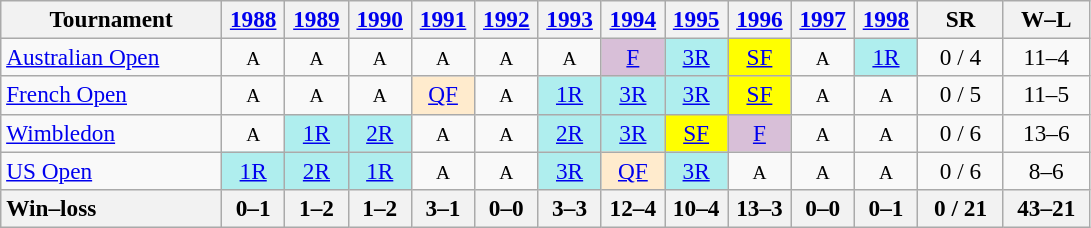<table class=wikitable style=text-align:center;font-size:97%>
<tr>
<th width=140>Tournament</th>
<th width=35><a href='#'>1988</a></th>
<th width=35><a href='#'>1989</a></th>
<th width=35><a href='#'>1990</a></th>
<th width=35><a href='#'>1991</a></th>
<th width=35><a href='#'>1992</a></th>
<th width=35><a href='#'>1993</a></th>
<th width=35><a href='#'>1994</a></th>
<th width=35><a href='#'>1995</a></th>
<th width=35><a href='#'>1996</a></th>
<th width=35><a href='#'>1997</a></th>
<th width=35><a href='#'>1998</a></th>
<th width=50>SR</th>
<th width=50>W–L</th>
</tr>
<tr>
<td align=left><a href='#'>Australian Open</a></td>
<td><small>A</small></td>
<td><small>A</small></td>
<td><small>A</small></td>
<td><small>A</small></td>
<td><small>A</small></td>
<td><small>A</small></td>
<td bgcolor=thistle><a href='#'>F</a></td>
<td bgcolor=afeeee><a href='#'>3R</a></td>
<td bgcolor=yellow><a href='#'>SF</a></td>
<td><small>A</small></td>
<td bgcolor=afeeee><a href='#'>1R</a></td>
<td>0 / 4</td>
<td>11–4</td>
</tr>
<tr>
<td align=left><a href='#'>French Open</a></td>
<td><small>A</small></td>
<td><small>A</small></td>
<td><small>A</small></td>
<td bgcolor=ffebcd><a href='#'>QF</a></td>
<td><small>A</small></td>
<td bgcolor=afeeee><a href='#'>1R</a></td>
<td bgcolor=afeeee><a href='#'>3R</a></td>
<td bgcolor=afeeee><a href='#'>3R</a></td>
<td bgcolor=yellow><a href='#'>SF</a></td>
<td><small>A</small></td>
<td><small>A</small></td>
<td>0 / 5</td>
<td>11–5</td>
</tr>
<tr>
<td align=left><a href='#'>Wimbledon</a></td>
<td><small>A</small></td>
<td bgcolor=afeeee><a href='#'>1R</a></td>
<td bgcolor=afeeee><a href='#'>2R</a></td>
<td><small>A</small></td>
<td><small>A</small></td>
<td bgcolor=afeeee><a href='#'>2R</a></td>
<td bgcolor=afeeee><a href='#'>3R</a></td>
<td bgcolor=yellow><a href='#'>SF</a></td>
<td bgcolor=thistle><a href='#'>F</a></td>
<td><small>A</small></td>
<td><small>A</small></td>
<td>0 / 6</td>
<td>13–6</td>
</tr>
<tr>
<td align=left><a href='#'>US Open</a></td>
<td bgcolor=afeeee><a href='#'>1R</a></td>
<td bgcolor=afeeee><a href='#'>2R</a></td>
<td bgcolor=afeeee><a href='#'>1R</a></td>
<td><small>A</small></td>
<td><small>A</small></td>
<td bgcolor=afeeee><a href='#'>3R</a></td>
<td bgcolor=ffebcd><a href='#'>QF</a></td>
<td bgcolor=afeeee><a href='#'>3R</a></td>
<td><small>A</small></td>
<td><small>A</small></td>
<td><small>A</small></td>
<td>0 / 6</td>
<td>8–6</td>
</tr>
<tr>
<th style="text-align:left;">Win–loss</th>
<th>0–1</th>
<th>1–2</th>
<th>1–2</th>
<th>3–1</th>
<th>0–0</th>
<th>3–3</th>
<th>12–4</th>
<th>10–4</th>
<th>13–3</th>
<th>0–0</th>
<th>0–1</th>
<th>0 / 21</th>
<th>43–21</th>
</tr>
</table>
